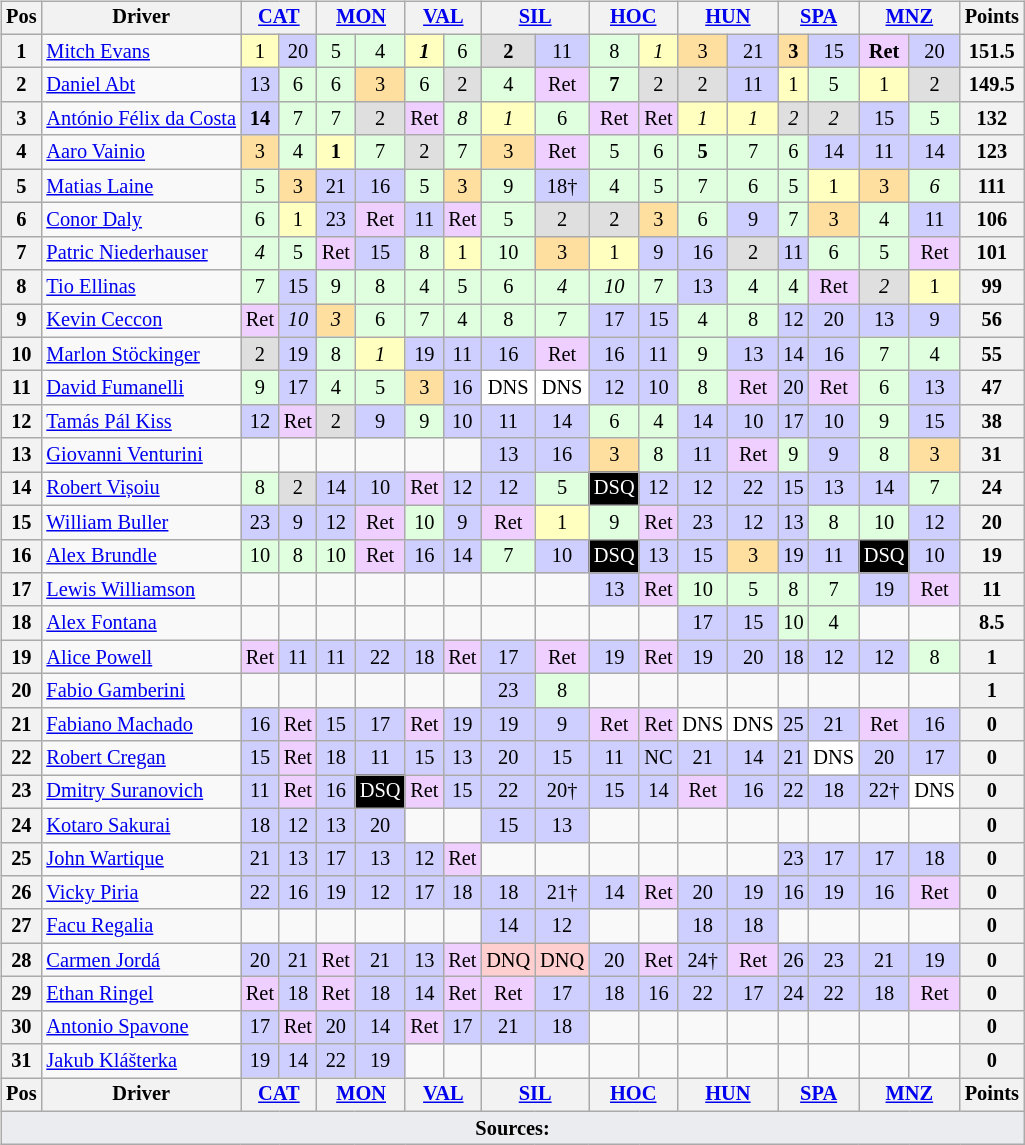<table>
<tr>
<td><br><table class="wikitable" style="font-size:85%; text-align:center">
<tr style="background:#f9f9f9" valign="top">
<th valign="middle">Pos</th>
<th valign="middle">Driver</th>
<th colspan=2><a href='#'>CAT</a><br></th>
<th colspan=2><a href='#'>MON</a><br></th>
<th colspan=2><a href='#'>VAL</a><br></th>
<th colspan=2><a href='#'>SIL</a><br></th>
<th colspan=2><a href='#'>HOC</a><br></th>
<th colspan=2><a href='#'>HUN</a><br></th>
<th colspan=2><a href='#'>SPA</a><br></th>
<th colspan=2><a href='#'>MNZ</a><br></th>
<th valign="middle">Points</th>
</tr>
<tr>
<th>1</th>
<td align="left"> <a href='#'>Mitch Evans</a></td>
<td style="background:#ffffbf;">1</td>
<td style="background:#cfcfff;">20</td>
<td style="background:#dfffdf;">5</td>
<td style="background:#dfffdf;">4</td>
<td style="background:#ffffbf;"><strong><em>1</em></strong></td>
<td style="background:#dfffdf;">6</td>
<td style="background:#dfdfdf;"><strong>2</strong></td>
<td style="background:#cfcfff;">11</td>
<td style="background:#dfffdf;">8</td>
<td style="background:#ffffbf;"><em>1</em></td>
<td style="background:#ffdf9f;">3</td>
<td style="background:#cfcfff;">21</td>
<td style="background:#ffdf9f;"><strong>3</strong></td>
<td style="background:#cfcfff;">15</td>
<td style="background:#efcfff;"><strong>Ret</strong></td>
<td style="background:#cfcfff;">20</td>
<th>151.5</th>
</tr>
<tr>
<th>2</th>
<td align="left"> <a href='#'>Daniel Abt</a></td>
<td style="background:#cfcfff;">13</td>
<td style="background:#dfffdf;">6</td>
<td style="background:#dfffdf;">6</td>
<td style="background:#ffdf9f;">3</td>
<td style="background:#dfffdf;">6</td>
<td style="background:#dfdfdf;">2</td>
<td style="background:#dfffdf;">4</td>
<td style="background:#efcfff;">Ret</td>
<td style="background:#dfffdf;"><strong>7</strong></td>
<td style="background:#dfdfdf;">2</td>
<td style="background:#dfdfdf;">2</td>
<td style="background:#cfcfff;">11</td>
<td style="background:#ffffbf;">1</td>
<td style="background:#dfffdf;">5</td>
<td style="background:#ffffbf;">1</td>
<td style="background:#dfdfdf;">2</td>
<th>149.5</th>
</tr>
<tr>
<th>3</th>
<td align="left" nowrap> <a href='#'>António Félix da Costa</a></td>
<td style="background:#cfcfff;"><strong>14</strong></td>
<td style="background:#dfffdf;">7</td>
<td style="background:#dfffdf;">7</td>
<td style="background:#dfdfdf;">2</td>
<td style="background:#efcfff;">Ret</td>
<td style="background:#dfffdf;"><em>8</em></td>
<td style="background:#ffffbf;"><em>1</em></td>
<td style="background:#dfffdf;">6</td>
<td style="background:#efcfff;">Ret</td>
<td style="background:#efcfff;">Ret</td>
<td style="background:#ffffbf;"><em>1</em></td>
<td style="background:#ffffbf;"><em>1</em></td>
<td style="background:#dfdfdf;"><em>2</em></td>
<td style="background:#dfdfdf;"><em>2</em></td>
<td style="background:#cfcfff;">15</td>
<td style="background:#dfffdf;">5</td>
<th>132</th>
</tr>
<tr>
<th>4</th>
<td align="left"> <a href='#'>Aaro Vainio</a></td>
<td style="background:#ffdf9f;">3</td>
<td style="background:#dfffdf;">4</td>
<td style="background:#ffffbf;"><strong>1</strong></td>
<td style="background:#dfffdf;">7</td>
<td style="background:#dfdfdf;">2</td>
<td style="background:#dfffdf;">7</td>
<td style="background:#ffdf9f;">3</td>
<td style="background:#efcfff;">Ret</td>
<td style="background:#dfffdf;">5</td>
<td style="background:#dfffdf;">6</td>
<td style="background:#dfffdf;"><strong>5</strong></td>
<td style="background:#dfffdf;">7</td>
<td style="background:#dfffdf;">6</td>
<td style="background:#cfcfff;">14</td>
<td style="background:#cfcfff;">11</td>
<td style="background:#cfcfff;">14</td>
<th>123</th>
</tr>
<tr>
<th>5</th>
<td align="left"> <a href='#'>Matias Laine</a></td>
<td style="background:#dfffdf;">5</td>
<td style="background:#ffdf9f;">3</td>
<td style="background:#cfcfff;">21</td>
<td style="background:#cfcfff;">16</td>
<td style="background:#dfffdf;">5</td>
<td style="background:#ffdf9f;">3</td>
<td style="background:#dfffdf;">9</td>
<td style="background:#cfcfff;">18†</td>
<td style="background:#dfffdf;">4</td>
<td style="background:#dfffdf;">5</td>
<td style="background:#dfffdf;">7</td>
<td style="background:#dfffdf;">6</td>
<td style="background:#dfffdf;">5</td>
<td style="background:#ffffbf;">1</td>
<td style="background:#ffdf9f;">3</td>
<td style="background:#dfffdf;"><em>6</em></td>
<th>111</th>
</tr>
<tr>
<th>6</th>
<td align="left"> <a href='#'>Conor Daly</a></td>
<td style="background:#dfffdf;">6</td>
<td style="background:#ffffbf;">1</td>
<td style="background:#cfcfff;">23</td>
<td style="background:#efcfff;">Ret</td>
<td style="background:#cfcfff;">11</td>
<td style="background:#efcfff;">Ret</td>
<td style="background:#dfffdf;">5</td>
<td style="background:#dfdfdf;">2</td>
<td style="background:#dfdfdf;">2</td>
<td style="background:#ffdf9f;">3</td>
<td style="background:#dfffdf;">6</td>
<td style="background:#cfcfff;">9</td>
<td style="background:#dfffdf;">7</td>
<td style="background:#ffdf9f;">3</td>
<td style="background:#dfffdf;">4</td>
<td style="background:#cfcfff;">11</td>
<th>106</th>
</tr>
<tr>
<th>7</th>
<td align="left"> <a href='#'>Patric Niederhauser</a></td>
<td style="background:#dfffdf;"><em>4</em></td>
<td style="background:#dfffdf;">5</td>
<td style="background:#efcfff;">Ret</td>
<td style="background:#cfcfff;">15</td>
<td style="background:#dfffdf;">8</td>
<td style="background:#ffffbf;">1</td>
<td style="background:#dfffdf;">10</td>
<td style="background:#ffdf9f;">3</td>
<td style="background:#ffffbf;">1</td>
<td style="background:#cfcfff;">9</td>
<td style="background:#cfcfff;">16</td>
<td style="background:#dfdfdf;">2</td>
<td style="background:#cfcfff;">11</td>
<td style="background:#dfffdf;">6</td>
<td style="background:#dfffdf;">5</td>
<td style="background:#efcfff;">Ret</td>
<th>101</th>
</tr>
<tr>
<th>8</th>
<td align="left"> <a href='#'>Tio Ellinas</a></td>
<td style="background:#dfffdf;">7</td>
<td style="background:#cfcfff;">15</td>
<td style="background:#dfffdf;">9</td>
<td style="background:#dfffdf;">8</td>
<td style="background:#dfffdf;">4</td>
<td style="background:#dfffdf;">5</td>
<td style="background:#dfffdf;">6</td>
<td style="background:#dfffdf;"><em>4</em></td>
<td style="background:#dfffdf;"><em>10</em></td>
<td style="background:#dfffdf;">7</td>
<td style="background:#cfcfff;">13</td>
<td style="background:#dfffdf;">4</td>
<td style="background:#dfffdf;">4</td>
<td style="background:#efcfff;">Ret</td>
<td style="background:#dfdfdf;"><em>2</em></td>
<td style="background:#ffffbf;">1</td>
<th>99</th>
</tr>
<tr>
<th>9</th>
<td align="left"> <a href='#'>Kevin Ceccon</a></td>
<td style="background:#efcfff;">Ret</td>
<td style="background:#cfcfff;"><em>10</em></td>
<td style="background:#ffdf9f;"><em>3</em></td>
<td style="background:#dfffdf;">6</td>
<td style="background:#dfffdf;">7</td>
<td style="background:#dfffdf;">4</td>
<td style="background:#dfffdf;">8</td>
<td style="background:#dfffdf;">7</td>
<td style="background:#cfcfff;">17</td>
<td style="background:#cfcfff;">15</td>
<td style="background:#dfffdf;">4</td>
<td style="background:#dfffdf;">8</td>
<td style="background:#cfcfff;">12</td>
<td style="background:#cfcfff;">20</td>
<td style="background:#cfcfff;">13</td>
<td style="background:#cfcfff;">9</td>
<th>56</th>
</tr>
<tr>
<th>10</th>
<td align="left"> <a href='#'>Marlon Stöckinger</a></td>
<td style="background:#dfdfdf;">2</td>
<td style="background:#cfcfff;">19</td>
<td style="background:#dfffdf;">8</td>
<td style="background:#ffffbf;"><em>1</em></td>
<td style="background:#cfcfff;">19</td>
<td style="background:#cfcfff;">11</td>
<td style="background:#cfcfff;">16</td>
<td style="background:#efcfff;">Ret</td>
<td style="background:#cfcfff;">16</td>
<td style="background:#cfcfff;">11</td>
<td style="background:#dfffdf;">9</td>
<td style="background:#cfcfff;">13</td>
<td style="background:#cfcfff;">14</td>
<td style="background:#cfcfff;">16</td>
<td style="background:#dfffdf;">7</td>
<td style="background:#dfffdf;">4</td>
<th>55</th>
</tr>
<tr>
<th>11</th>
<td align="left"> <a href='#'>David Fumanelli</a></td>
<td style="background:#dfffdf;">9</td>
<td style="background:#cfcfff;">17</td>
<td style="background:#dfffdf;">4</td>
<td style="background:#dfffdf;">5</td>
<td style="background:#ffdf9f;">3</td>
<td style="background:#cfcfff;">16</td>
<td style="background:#ffffff;">DNS</td>
<td style="background:#ffffff;">DNS</td>
<td style="background:#cfcfff;">12</td>
<td style="background:#cfcfff;">10</td>
<td style="background:#dfffdf;">8</td>
<td style="background:#efcfff;">Ret</td>
<td style="background:#cfcfff;">20</td>
<td style="background:#efcfff;">Ret</td>
<td style="background:#dfffdf;">6</td>
<td style="background:#cfcfff;">13</td>
<th>47</th>
</tr>
<tr>
<th>12</th>
<td align="left"> <a href='#'>Tamás Pál Kiss</a></td>
<td style="background:#cfcfff;">12</td>
<td style="background:#efcfff;">Ret</td>
<td style="background:#dfdfdf;">2</td>
<td style="background:#cfcfff;">9</td>
<td style="background:#dfffdf;">9</td>
<td style="background:#cfcfff;">10</td>
<td style="background:#cfcfff;">11</td>
<td style="background:#cfcfff;">14</td>
<td style="background:#dfffdf;">6</td>
<td style="background:#dfffdf;">4</td>
<td style="background:#cfcfff;">14</td>
<td style="background:#cfcfff;">10</td>
<td style="background:#cfcfff;">17</td>
<td style="background:#cfcfff;">10</td>
<td style="background:#dfffdf;">9</td>
<td style="background:#cfcfff;">15</td>
<th>38</th>
</tr>
<tr>
<th>13</th>
<td align="left"> <a href='#'>Giovanni Venturini</a></td>
<td></td>
<td></td>
<td></td>
<td></td>
<td></td>
<td></td>
<td style="background:#cfcfff;">13</td>
<td style="background:#cfcfff;">16</td>
<td style="background:#ffdf9f;">3</td>
<td style="background:#dfffdf;">8</td>
<td style="background:#cfcfff;">11</td>
<td style="background:#efcfff;">Ret</td>
<td style="background:#dfffdf;">9</td>
<td style="background:#cfcfff;">9</td>
<td style="background:#dfffdf;">8</td>
<td style="background:#ffdf9f;">3</td>
<th>31</th>
</tr>
<tr>
<th>14</th>
<td align="left"> <a href='#'>Robert Vișoiu</a></td>
<td style="background:#dfffdf;">8</td>
<td style="background:#dfdfdf;">2</td>
<td style="background:#cfcfff;">14</td>
<td style="background:#cfcfff;">10</td>
<td style="background:#efcfff;">Ret</td>
<td style="background:#cfcfff;">12</td>
<td style="background:#cfcfff;">12</td>
<td style="background:#dfffdf;">5</td>
<td style="background:#000000; color:white">DSQ</td>
<td style="background:#cfcfff;">12</td>
<td style="background:#cfcfff;">12</td>
<td style="background:#cfcfff;">22</td>
<td style="background:#cfcfff;">15</td>
<td style="background:#cfcfff;">13</td>
<td style="background:#cfcfff;">14</td>
<td style="background:#dfffdf;">7</td>
<th>24</th>
</tr>
<tr>
<th>15</th>
<td align="left"> <a href='#'>William Buller</a></td>
<td style="background:#cfcfff;">23</td>
<td style="background:#cfcfff;">9</td>
<td style="background:#cfcfff;">12</td>
<td style="background:#efcfff;">Ret</td>
<td style="background:#dfffdf;">10</td>
<td style="background:#cfcfff;">9</td>
<td style="background:#efcfff;">Ret</td>
<td style="background:#ffffbf;">1</td>
<td style="background:#dfffdf;">9</td>
<td style="background:#efcfff;">Ret</td>
<td style="background:#cfcfff;">23</td>
<td style="background:#cfcfff;">12</td>
<td style="background:#cfcfff;">13</td>
<td style="background:#dfffdf;">8</td>
<td style="background:#dfffdf;">10</td>
<td style="background:#cfcfff;">12</td>
<th>20</th>
</tr>
<tr>
<th>16</th>
<td align="left"> <a href='#'>Alex Brundle</a></td>
<td style="background:#dfffdf;">10</td>
<td style="background:#dfffdf;">8</td>
<td style="background:#dfffdf;">10</td>
<td style="background:#efcfff;">Ret</td>
<td style="background:#cfcfff;">16</td>
<td style="background:#cfcfff;">14</td>
<td style="background:#dfffdf;">7</td>
<td style="background:#cfcfff;">10</td>
<td style="background:#000000; color:white">DSQ</td>
<td style="background:#cfcfff;">13</td>
<td style="background:#cfcfff;">15</td>
<td style="background:#ffdf9f;">3</td>
<td style="background:#cfcfff;">19</td>
<td style="background:#cfcfff;">11</td>
<td style="background:#000000; color:white">DSQ</td>
<td style="background:#cfcfff;">10</td>
<th>19</th>
</tr>
<tr>
<th>17</th>
<td align="left"> <a href='#'>Lewis Williamson</a></td>
<td></td>
<td></td>
<td></td>
<td></td>
<td></td>
<td></td>
<td></td>
<td></td>
<td style="background:#cfcfff;">13</td>
<td style="background:#efcfff;">Ret</td>
<td style="background:#dfffdf;">10</td>
<td style="background:#dfffdf;">5</td>
<td style="background:#dfffdf;">8</td>
<td style="background:#dfffdf;">7</td>
<td style="background:#cfcfff;">19</td>
<td style="background:#efcfff;">Ret</td>
<th>11</th>
</tr>
<tr>
<th>18</th>
<td align="left"> <a href='#'>Alex Fontana</a></td>
<td></td>
<td></td>
<td></td>
<td></td>
<td></td>
<td></td>
<td></td>
<td></td>
<td></td>
<td></td>
<td style="background:#cfcfff;">17</td>
<td style="background:#cfcfff;">15</td>
<td style="background:#dfffdf;">10</td>
<td style="background:#dfffdf;">4</td>
<td></td>
<td></td>
<th>8.5</th>
</tr>
<tr>
<th>19</th>
<td align="left"> <a href='#'>Alice Powell</a></td>
<td style="background:#efcfff;">Ret</td>
<td style="background:#cfcfff;">11</td>
<td style="background:#cfcfff;">11</td>
<td style="background:#cfcfff;">22</td>
<td style="background:#cfcfff;">18</td>
<td style="background:#efcfff;">Ret</td>
<td style="background:#cfcfff;">17</td>
<td style="background:#efcfff;">Ret</td>
<td style="background:#cfcfff;">19</td>
<td style="background:#efcfff;">Ret</td>
<td style="background:#cfcfff;">19</td>
<td style="background:#cfcfff;">20</td>
<td style="background:#cfcfff;">18</td>
<td style="background:#cfcfff;">12</td>
<td style="background:#cfcfff;">12</td>
<td style="background:#dfffdf;">8</td>
<th>1</th>
</tr>
<tr>
<th>20</th>
<td align="left"> <a href='#'>Fabio Gamberini</a></td>
<td></td>
<td></td>
<td></td>
<td></td>
<td></td>
<td></td>
<td style="background:#cfcfff;">23</td>
<td style="background:#dfffdf;">8</td>
<td></td>
<td></td>
<td></td>
<td></td>
<td></td>
<td></td>
<td></td>
<td></td>
<th>1</th>
</tr>
<tr>
<th>21</th>
<td align="left"> <a href='#'>Fabiano Machado</a></td>
<td style="background:#cfcfff;">16</td>
<td style="background:#efcfff;">Ret</td>
<td style="background:#cfcfff;">15</td>
<td style="background:#cfcfff;">17</td>
<td style="background:#efcfff;">Ret</td>
<td style="background:#cfcfff;">19</td>
<td style="background:#cfcfff;">19</td>
<td style="background:#cfcfff;">9</td>
<td style="background:#efcfff;">Ret</td>
<td style="background:#efcfff;">Ret</td>
<td style="background:#ffffff;">DNS</td>
<td style="background:#ffffff;">DNS</td>
<td style="background:#cfcfff;">25</td>
<td style="background:#cfcfff;">21</td>
<td style="background:#efcfff;">Ret</td>
<td style="background:#cfcfff;">16</td>
<th>0</th>
</tr>
<tr>
<th>22</th>
<td align="left"> <a href='#'>Robert Cregan</a></td>
<td style="background:#cfcfff;">15</td>
<td style="background:#efcfff;">Ret</td>
<td style="background:#cfcfff;">18</td>
<td style="background:#cfcfff;">11</td>
<td style="background:#cfcfff;">15</td>
<td style="background:#cfcfff;">13</td>
<td style="background:#cfcfff;">20</td>
<td style="background:#cfcfff;">15</td>
<td style="background:#cfcfff;">11</td>
<td style="background:#cfcfff;">NC</td>
<td style="background:#cfcfff;">21</td>
<td style="background:#cfcfff;">14</td>
<td style="background:#cfcfff;">21</td>
<td style="background:#ffffff;">DNS</td>
<td style="background:#cfcfff;">20</td>
<td style="background:#cfcfff;">17</td>
<th>0</th>
</tr>
<tr>
<th>23</th>
<td align="left"> <a href='#'>Dmitry Suranovich</a></td>
<td style="background:#cfcfff;">11</td>
<td style="background:#efcfff;">Ret</td>
<td style="background:#cfcfff;">16</td>
<td style="background:#000000; color:white">DSQ</td>
<td style="background:#efcfff;">Ret</td>
<td style="background:#cfcfff;">15</td>
<td style="background:#cfcfff;">22</td>
<td style="background:#cfcfff;">20†</td>
<td style="background:#cfcfff;">15</td>
<td style="background:#cfcfff;">14</td>
<td style="background:#efcfff;">Ret</td>
<td style="background:#cfcfff;">16</td>
<td style="background:#cfcfff;">22</td>
<td style="background:#cfcfff;">18</td>
<td style="background:#cfcfff;">22†</td>
<td style="background:#ffffff;">DNS</td>
<th>0</th>
</tr>
<tr>
<th>24</th>
<td align="left"> <a href='#'>Kotaro Sakurai</a></td>
<td style="background:#cfcfff;">18</td>
<td style="background:#cfcfff;">12</td>
<td style="background:#cfcfff;">13</td>
<td style="background:#cfcfff;">20</td>
<td></td>
<td></td>
<td style="background:#cfcfff;">15</td>
<td style="background:#cfcfff;">13</td>
<td></td>
<td></td>
<td></td>
<td></td>
<td></td>
<td></td>
<td></td>
<td></td>
<th>0</th>
</tr>
<tr>
<th>25</th>
<td align="left"> <a href='#'>John Wartique</a></td>
<td style="background:#cfcfff;">21</td>
<td style="background:#cfcfff;">13</td>
<td style="background:#cfcfff;">17</td>
<td style="background:#cfcfff;">13</td>
<td style="background:#cfcfff;">12</td>
<td style="background:#efcfff;">Ret</td>
<td></td>
<td></td>
<td></td>
<td></td>
<td></td>
<td></td>
<td style="background:#cfcfff;">23</td>
<td style="background:#cfcfff;">17</td>
<td style="background:#cfcfff;">17</td>
<td style="background:#cfcfff;">18</td>
<th>0</th>
</tr>
<tr>
<th>26</th>
<td align="left"> <a href='#'>Vicky Piria</a></td>
<td style="background:#cfcfff;">22</td>
<td style="background:#cfcfff;">16</td>
<td style="background:#cfcfff;">19</td>
<td style="background:#cfcfff;">12</td>
<td style="background:#cfcfff;">17</td>
<td style="background:#cfcfff;">18</td>
<td style="background:#cfcfff;">18</td>
<td style="background:#cfcfff;">21†</td>
<td style="background:#cfcfff;">14</td>
<td style="background:#efcfff;">Ret</td>
<td style="background:#cfcfff;">20</td>
<td style="background:#cfcfff;">19</td>
<td style="background:#cfcfff;">16</td>
<td style="background:#cfcfff;">19</td>
<td style="background:#cfcfff;">16</td>
<td style="background:#efcfff;">Ret</td>
<th>0</th>
</tr>
<tr>
<th>27</th>
<td align="left"> <a href='#'>Facu Regalia</a></td>
<td></td>
<td></td>
<td></td>
<td></td>
<td></td>
<td></td>
<td style="background:#cfcfff;">14</td>
<td style="background:#cfcfff;">12</td>
<td></td>
<td></td>
<td style="background:#cfcfff;">18</td>
<td style="background:#cfcfff;">18</td>
<td></td>
<td></td>
<td></td>
<td></td>
<th>0</th>
</tr>
<tr>
<th>28</th>
<td align="left"> <a href='#'>Carmen Jordá</a></td>
<td style="background:#cfcfff;">20</td>
<td style="background:#cfcfff;">21</td>
<td style="background:#efcfff;">Ret</td>
<td style="background:#cfcfff;">21</td>
<td style="background:#cfcfff;">13</td>
<td style="background:#efcfff;">Ret</td>
<td style="background:#FFCFCF;">DNQ</td>
<td style="background:#FFCFCF;">DNQ</td>
<td style="background:#cfcfff;">20</td>
<td style="background:#efcfff;">Ret</td>
<td style="background:#cfcfff;">24†</td>
<td style="background:#efcfff;">Ret</td>
<td style="background:#cfcfff;">26</td>
<td style="background:#cfcfff;">23</td>
<td style="background:#cfcfff;">21</td>
<td style="background:#cfcfff;">19</td>
<th>0</th>
</tr>
<tr>
<th>29</th>
<td align="left"> <a href='#'>Ethan Ringel</a></td>
<td style="background:#efcfff;">Ret</td>
<td style="background:#cfcfff;">18</td>
<td style="background:#efcfff;">Ret</td>
<td style="background:#cfcfff;">18</td>
<td style="background:#cfcfff;">14</td>
<td style="background:#efcfff;">Ret</td>
<td style="background:#efcfff;">Ret</td>
<td style="background:#cfcfff;">17</td>
<td style="background:#cfcfff;">18</td>
<td style="background:#cfcfff;">16</td>
<td style="background:#cfcfff;">22</td>
<td style="background:#cfcfff;">17</td>
<td style="background:#cfcfff;">24</td>
<td style="background:#cfcfff;">22</td>
<td style="background:#cfcfff;">18</td>
<td style="background:#efcfff;">Ret</td>
<th>0</th>
</tr>
<tr>
<th>30</th>
<td align="left"> <a href='#'>Antonio Spavone</a></td>
<td style="background:#cfcfff;">17</td>
<td style="background:#efcfff;">Ret</td>
<td style="background:#cfcfff;">20</td>
<td style="background:#cfcfff;">14</td>
<td style="background:#efcfff;">Ret</td>
<td style="background:#cfcfff;">17</td>
<td style="background:#cfcfff;">21</td>
<td style="background:#cfcfff;">18</td>
<td></td>
<td></td>
<td></td>
<td></td>
<td></td>
<td></td>
<td></td>
<td></td>
<th>0</th>
</tr>
<tr>
<th>31</th>
<td align="left"> <a href='#'>Jakub Klášterka</a></td>
<td style="background:#cfcfff;">19</td>
<td style="background:#cfcfff;">14</td>
<td style="background:#cfcfff;">22</td>
<td style="background:#cfcfff;">19</td>
<td></td>
<td></td>
<td></td>
<td></td>
<td></td>
<td></td>
<td></td>
<td></td>
<td></td>
<td></td>
<td></td>
<td></td>
<th>0</th>
</tr>
<tr style="background:#f9f9f9" valign="top">
<th valign="middle">Pos</th>
<th valign="middle">Driver</th>
<th colspan=2><a href='#'>CAT</a><br></th>
<th colspan=2><a href='#'>MON</a><br></th>
<th colspan=2><a href='#'>VAL</a><br></th>
<th colspan=2><a href='#'>SIL</a><br></th>
<th colspan=2><a href='#'>HOC</a><br></th>
<th colspan=2><a href='#'>HUN</a><br></th>
<th colspan=2><a href='#'>SPA</a><br></th>
<th colspan=2><a href='#'>MNZ</a><br></th>
<th valign="middle">Points</th>
</tr>
<tr>
<td colspan="19" style="background-color:#EAECF0;text-align:center" align="bottom"><strong>Sources:</strong></td>
</tr>
</table>
</td>
<td valign=top></td>
</tr>
</table>
